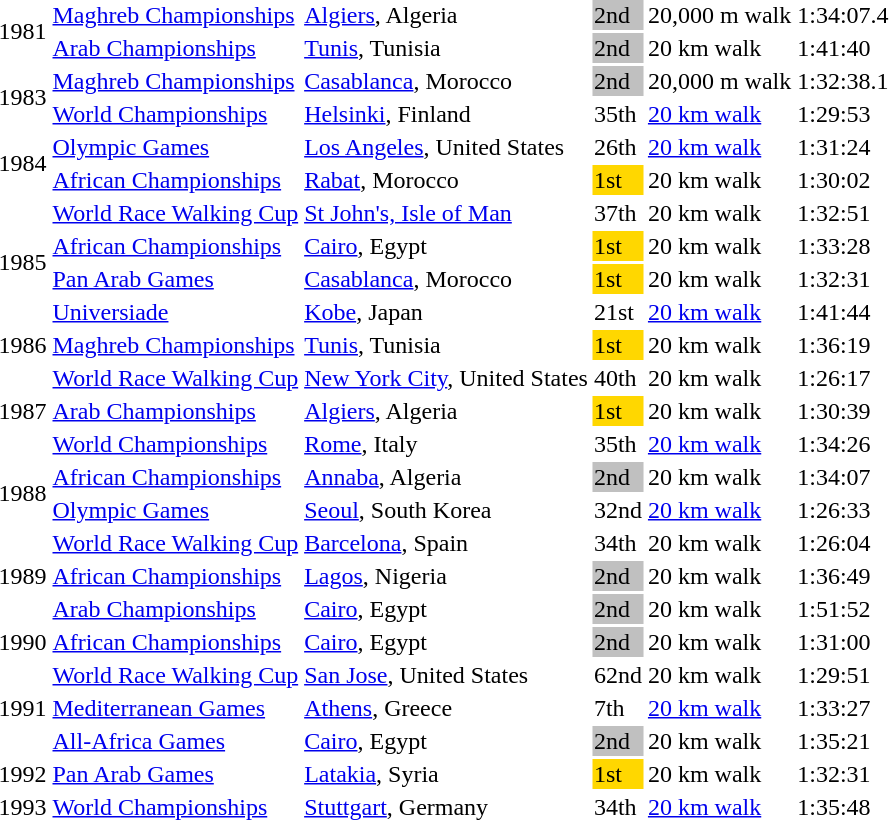<table>
<tr>
<td rowspan=2>1981</td>
<td><a href='#'>Maghreb Championships</a></td>
<td><a href='#'>Algiers</a>, Algeria</td>
<td bgcolor=silver>2nd</td>
<td>20,000 m walk</td>
<td>1:34:07.4</td>
</tr>
<tr>
<td><a href='#'>Arab Championships</a></td>
<td><a href='#'>Tunis</a>, Tunisia</td>
<td bgcolor=silver>2nd</td>
<td>20 km walk</td>
<td>1:41:40</td>
</tr>
<tr>
<td rowspan=2>1983</td>
<td><a href='#'>Maghreb Championships</a></td>
<td><a href='#'>Casablanca</a>, Morocco</td>
<td bgcolor=silver>2nd</td>
<td>20,000 m walk</td>
<td>1:32:38.1</td>
</tr>
<tr>
<td><a href='#'>World Championships</a></td>
<td><a href='#'>Helsinki</a>, Finland</td>
<td>35th</td>
<td><a href='#'>20 km walk</a></td>
<td>1:29:53</td>
</tr>
<tr>
<td rowspan=2>1984</td>
<td><a href='#'>Olympic Games</a></td>
<td><a href='#'>Los Angeles</a>, United States</td>
<td>26th</td>
<td><a href='#'>20 km walk</a></td>
<td>1:31:24</td>
</tr>
<tr>
<td><a href='#'>African Championships</a></td>
<td><a href='#'>Rabat</a>, Morocco</td>
<td bgcolor=gold>1st</td>
<td>20 km walk</td>
<td>1:30:02</td>
</tr>
<tr>
<td rowspan=4>1985</td>
<td><a href='#'>World Race Walking Cup</a></td>
<td><a href='#'>St John's, Isle of Man</a></td>
<td>37th</td>
<td>20 km walk</td>
<td>1:32:51</td>
</tr>
<tr>
<td><a href='#'>African Championships</a></td>
<td><a href='#'>Cairo</a>, Egypt</td>
<td bgcolor=gold>1st</td>
<td>20 km walk</td>
<td>1:33:28</td>
</tr>
<tr>
<td><a href='#'>Pan Arab Games</a></td>
<td><a href='#'>Casablanca</a>, Morocco</td>
<td bgcolor=gold>1st</td>
<td>20 km walk</td>
<td>1:32:31</td>
</tr>
<tr>
<td><a href='#'>Universiade</a></td>
<td><a href='#'>Kobe</a>, Japan</td>
<td>21st</td>
<td><a href='#'>20 km walk</a></td>
<td>1:41:44</td>
</tr>
<tr>
<td>1986</td>
<td><a href='#'>Maghreb Championships</a></td>
<td><a href='#'>Tunis</a>, Tunisia</td>
<td bgcolor=gold>1st</td>
<td>20 km walk</td>
<td>1:36:19</td>
</tr>
<tr>
<td rowspan=3>1987</td>
<td><a href='#'>World Race Walking Cup</a></td>
<td><a href='#'>New York City</a>, United States</td>
<td>40th</td>
<td>20 km walk</td>
<td>1:26:17</td>
</tr>
<tr>
<td><a href='#'>Arab Championships</a></td>
<td><a href='#'>Algiers</a>, Algeria</td>
<td bgcolor=gold>1st</td>
<td>20 km walk</td>
<td>1:30:39</td>
</tr>
<tr>
<td><a href='#'>World Championships</a></td>
<td><a href='#'>Rome</a>, Italy</td>
<td>35th</td>
<td><a href='#'>20 km walk</a></td>
<td>1:34:26</td>
</tr>
<tr>
<td rowspan=2>1988</td>
<td><a href='#'>African Championships</a></td>
<td><a href='#'>Annaba</a>, Algeria</td>
<td bgcolor=silver>2nd</td>
<td>20 km walk</td>
<td>1:34:07</td>
</tr>
<tr>
<td><a href='#'>Olympic Games</a></td>
<td><a href='#'>Seoul</a>, South Korea</td>
<td>32nd</td>
<td><a href='#'>20 km walk</a></td>
<td>1:26:33</td>
</tr>
<tr>
<td rowspan=3>1989</td>
<td><a href='#'>World Race Walking Cup</a></td>
<td><a href='#'>Barcelona</a>, Spain</td>
<td>34th</td>
<td>20 km walk</td>
<td>1:26:04</td>
</tr>
<tr>
<td><a href='#'>African Championships</a></td>
<td><a href='#'>Lagos</a>, Nigeria</td>
<td bgcolor=silver>2nd</td>
<td>20 km walk</td>
<td>1:36:49</td>
</tr>
<tr>
<td><a href='#'>Arab Championships</a></td>
<td><a href='#'>Cairo</a>, Egypt</td>
<td bgcolor=silver>2nd</td>
<td>20 km walk</td>
<td>1:51:52</td>
</tr>
<tr>
<td>1990</td>
<td><a href='#'>African Championships</a></td>
<td><a href='#'>Cairo</a>, Egypt</td>
<td bgcolor=silver>2nd</td>
<td>20 km walk</td>
<td>1:31:00</td>
</tr>
<tr>
<td rowspan=3>1991</td>
<td><a href='#'>World Race Walking Cup</a></td>
<td><a href='#'>San Jose</a>, United States</td>
<td>62nd</td>
<td>20 km walk</td>
<td>1:29:51</td>
</tr>
<tr>
<td><a href='#'>Mediterranean Games</a></td>
<td><a href='#'>Athens</a>, Greece</td>
<td>7th</td>
<td><a href='#'>20 km walk</a></td>
<td>1:33:27</td>
</tr>
<tr>
<td><a href='#'>All-Africa Games</a></td>
<td><a href='#'>Cairo</a>, Egypt</td>
<td bgcolor=silver>2nd</td>
<td>20 km walk</td>
<td>1:35:21</td>
</tr>
<tr>
<td>1992</td>
<td><a href='#'>Pan Arab Games</a></td>
<td><a href='#'>Latakia</a>, Syria</td>
<td bgcolor=gold>1st</td>
<td>20 km walk</td>
<td>1:32:31</td>
</tr>
<tr>
<td>1993</td>
<td><a href='#'>World Championships</a></td>
<td><a href='#'>Stuttgart</a>, Germany</td>
<td>34th</td>
<td><a href='#'>20 km walk</a></td>
<td>1:35:48</td>
</tr>
<tr>
</tr>
</table>
